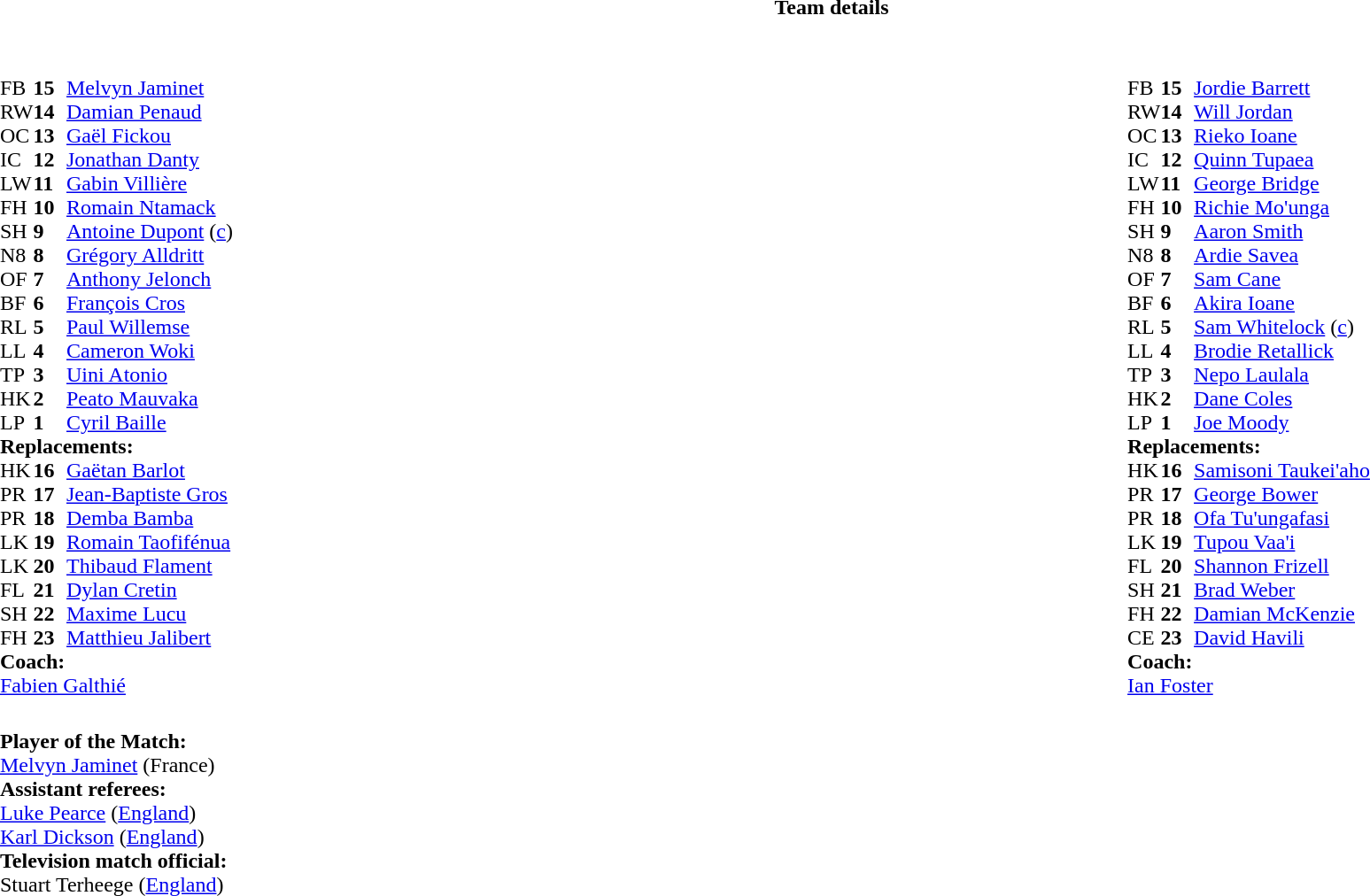<table border="0" style="width:100%;" class="collapsible collapsed">
<tr>
<th>Team details</th>
</tr>
<tr>
<td><br><table style="width:100%">
<tr>
<td style="vertical-align:top;width:50%"><br><table cellspacing="0" cellpadding="0">
<tr>
<th width="25"></th>
<th width="25"></th>
</tr>
<tr>
<td>FB</td>
<td><strong>15</strong></td>
<td><a href='#'>Melvyn Jaminet</a></td>
</tr>
<tr>
<td>RW</td>
<td><strong>14</strong></td>
<td><a href='#'>Damian Penaud</a></td>
</tr>
<tr>
<td>OC</td>
<td><strong>13</strong></td>
<td><a href='#'>Gaël Fickou</a></td>
</tr>
<tr>
<td>IC</td>
<td><strong>12</strong></td>
<td><a href='#'>Jonathan Danty</a></td>
</tr>
<tr>
<td>LW</td>
<td><strong>11</strong></td>
<td><a href='#'>Gabin Villière</a></td>
</tr>
<tr>
<td>FH</td>
<td><strong>10</strong></td>
<td><a href='#'>Romain Ntamack</a></td>
<td></td>
<td></td>
</tr>
<tr>
<td>SH</td>
<td><strong>9</strong></td>
<td><a href='#'>Antoine Dupont</a> (<a href='#'>c</a>)</td>
<td></td>
<td></td>
</tr>
<tr>
<td>N8</td>
<td><strong>8</strong></td>
<td><a href='#'>Grégory Alldritt</a></td>
</tr>
<tr>
<td>OF</td>
<td><strong>7</strong></td>
<td><a href='#'>Anthony Jelonch</a></td>
</tr>
<tr>
<td>BF</td>
<td><strong>6</strong></td>
<td><a href='#'>François Cros</a></td>
<td></td>
<td></td>
</tr>
<tr>
<td>RL</td>
<td><strong>5</strong></td>
<td><a href='#'>Paul Willemse</a></td>
<td></td>
<td></td>
</tr>
<tr>
<td>LL</td>
<td><strong>4</strong></td>
<td><a href='#'>Cameron Woki</a></td>
<td></td>
<td></td>
</tr>
<tr>
<td>TP</td>
<td><strong>3</strong></td>
<td><a href='#'>Uini Atonio</a></td>
<td></td>
<td></td>
</tr>
<tr>
<td>HK</td>
<td><strong>2</strong></td>
<td><a href='#'>Peato Mauvaka</a></td>
<td></td>
<td></td>
</tr>
<tr>
<td>LP</td>
<td><strong>1</strong></td>
<td><a href='#'>Cyril Baille</a></td>
<td></td>
<td></td>
</tr>
<tr>
<td colspan=3><strong>Replacements:</strong></td>
</tr>
<tr>
<td>HK</td>
<td><strong>16</strong></td>
<td><a href='#'>Gaëtan Barlot</a></td>
<td></td>
<td></td>
</tr>
<tr>
<td>PR</td>
<td><strong>17</strong></td>
<td><a href='#'>Jean-Baptiste Gros</a></td>
<td></td>
<td></td>
</tr>
<tr>
<td>PR</td>
<td><strong>18</strong></td>
<td><a href='#'>Demba Bamba</a></td>
<td></td>
<td></td>
</tr>
<tr>
<td>LK</td>
<td><strong>19</strong></td>
<td><a href='#'>Romain Taofifénua</a></td>
<td></td>
<td></td>
</tr>
<tr>
<td>LK</td>
<td><strong>20</strong></td>
<td><a href='#'>Thibaud Flament</a></td>
<td></td>
<td></td>
</tr>
<tr>
<td>FL</td>
<td><strong>21</strong></td>
<td><a href='#'>Dylan Cretin</a></td>
<td></td>
<td></td>
</tr>
<tr>
<td>SH</td>
<td><strong>22</strong></td>
<td><a href='#'>Maxime Lucu</a></td>
<td></td>
<td></td>
</tr>
<tr>
<td>FH</td>
<td><strong>23</strong></td>
<td><a href='#'>Matthieu Jalibert</a></td>
<td></td>
<td></td>
</tr>
<tr>
<td colspan=3><strong>Coach:</strong></td>
</tr>
<tr>
<td colspan="4"> <a href='#'>Fabien Galthié</a></td>
</tr>
</table>
</td>
<td style="vertical-align:top;width:50%"><br><table cellspacing="0" cellpadding="0" style="margin:auto">
<tr>
<th width="25"></th>
<th width="25"></th>
</tr>
<tr>
<td>FB</td>
<td><strong>15</strong></td>
<td><a href='#'>Jordie Barrett</a></td>
</tr>
<tr>
<td>RW</td>
<td><strong>14</strong></td>
<td><a href='#'>Will Jordan</a></td>
<td></td>
<td></td>
</tr>
<tr>
<td>OC</td>
<td><strong>13</strong></td>
<td><a href='#'>Rieko Ioane</a></td>
</tr>
<tr>
<td>IC</td>
<td><strong>12</strong></td>
<td><a href='#'>Quinn Tupaea</a></td>
</tr>
<tr>
<td>LW</td>
<td><strong>11</strong></td>
<td><a href='#'>George Bridge</a></td>
</tr>
<tr>
<td>FH</td>
<td><strong>10</strong></td>
<td><a href='#'>Richie Mo'unga</a></td>
<td></td>
<td></td>
</tr>
<tr>
<td>SH</td>
<td><strong>9</strong></td>
<td><a href='#'>Aaron Smith</a></td>
<td></td>
<td></td>
</tr>
<tr>
<td>N8</td>
<td><strong>8</strong></td>
<td><a href='#'>Ardie Savea</a></td>
<td></td>
<td></td>
</tr>
<tr>
<td>OF</td>
<td><strong>7</strong></td>
<td><a href='#'>Sam Cane</a></td>
</tr>
<tr>
<td>BF</td>
<td><strong>6</strong></td>
<td><a href='#'>Akira Ioane</a></td>
</tr>
<tr>
<td>RL</td>
<td><strong>5</strong></td>
<td><a href='#'>Sam Whitelock</a> (<a href='#'>c</a>)</td>
<td></td>
<td></td>
</tr>
<tr>
<td>LL</td>
<td><strong>4</strong></td>
<td><a href='#'>Brodie Retallick</a></td>
</tr>
<tr>
<td>TP</td>
<td><strong>3</strong></td>
<td><a href='#'>Nepo Laulala</a></td>
<td></td>
<td></td>
</tr>
<tr>
<td>HK</td>
<td><strong>2</strong></td>
<td><a href='#'>Dane Coles</a></td>
<td></td>
<td></td>
</tr>
<tr>
<td>LP</td>
<td><strong>1</strong></td>
<td><a href='#'>Joe Moody</a></td>
<td></td>
<td></td>
</tr>
<tr>
<td colspan="3"><strong>Replacements:</strong></td>
</tr>
<tr>
<td>HK</td>
<td><strong>16</strong></td>
<td><a href='#'>Samisoni Taukei'aho</a></td>
<td></td>
<td></td>
</tr>
<tr>
<td>PR</td>
<td><strong>17</strong></td>
<td><a href='#'>George Bower</a></td>
<td></td>
<td></td>
</tr>
<tr>
<td>PR</td>
<td><strong>18</strong></td>
<td><a href='#'>Ofa Tu'ungafasi</a></td>
<td></td>
<td></td>
</tr>
<tr>
<td>LK</td>
<td><strong>19</strong></td>
<td><a href='#'>Tupou Vaa'i</a></td>
<td></td>
<td></td>
</tr>
<tr>
<td>FL</td>
<td><strong>20</strong></td>
<td><a href='#'>Shannon Frizell</a></td>
<td></td>
<td></td>
</tr>
<tr>
<td>SH</td>
<td><strong>21</strong></td>
<td><a href='#'>Brad Weber</a></td>
<td></td>
<td></td>
</tr>
<tr>
<td>FH</td>
<td><strong>22</strong></td>
<td><a href='#'>Damian McKenzie</a></td>
<td></td>
<td></td>
</tr>
<tr>
<td>CE</td>
<td><strong>23</strong></td>
<td><a href='#'>David Havili</a></td>
<td></td>
<td></td>
</tr>
<tr>
<td colspan=3><strong>Coach:</strong></td>
</tr>
<tr>
<td colspan="4"> <a href='#'>Ian Foster</a></td>
</tr>
</table>
</td>
</tr>
</table>
<table style="width:100%">
<tr>
<td><br><strong>Player of the Match:</strong>
<br><a href='#'>Melvyn Jaminet</a> (France)<br><strong>Assistant referees:</strong>
<br><a href='#'>Luke Pearce</a> (<a href='#'>England</a>)
<br><a href='#'>Karl Dickson</a> (<a href='#'>England</a>)
<br><strong>Television match official:</strong>
<br>Stuart Terheege (<a href='#'>England</a>)</td>
</tr>
</table>
</td>
</tr>
</table>
